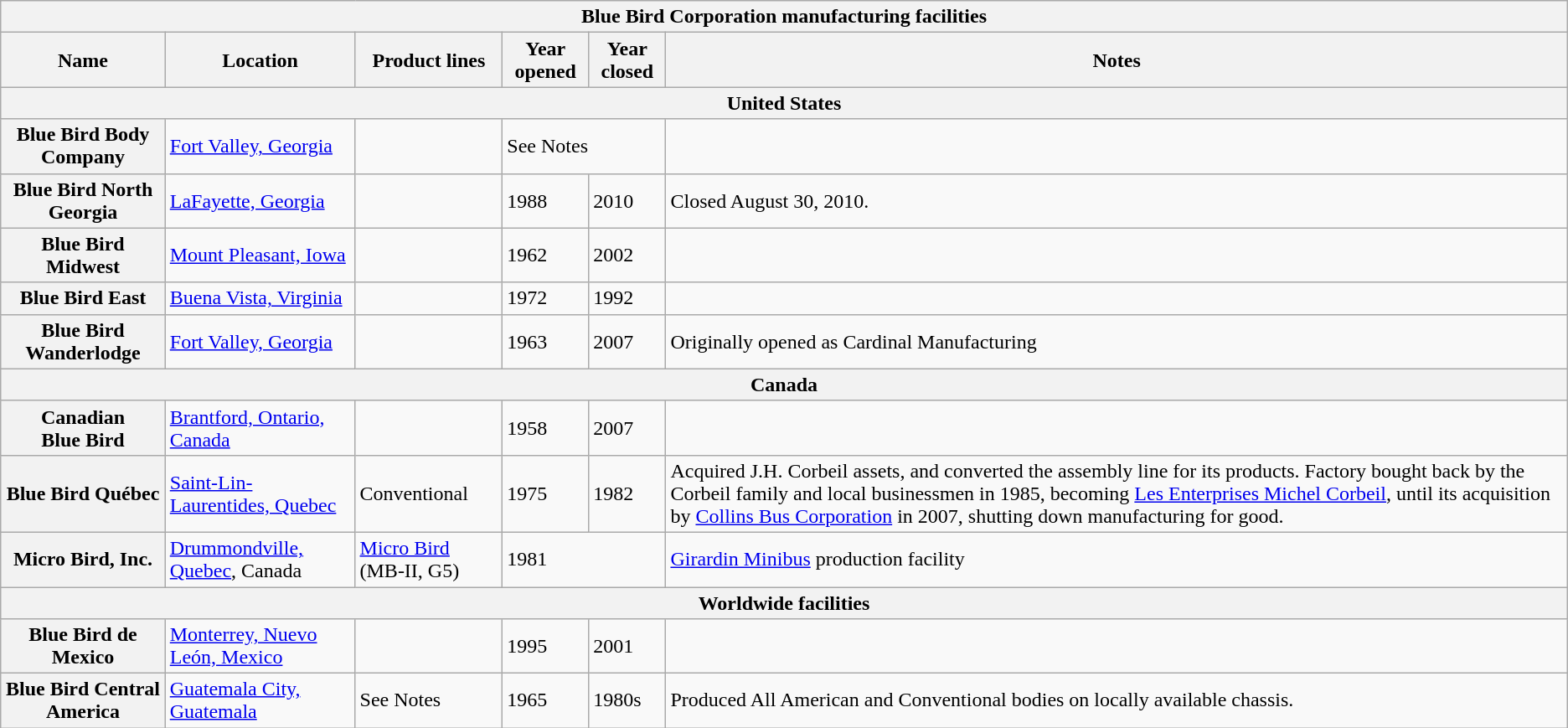<table class="wikitable collapsible">
<tr>
<th colspan=6>Blue Bird Corporation manufacturing facilities</th>
</tr>
<tr>
<th>Name</th>
<th>Location</th>
<th>Product lines</th>
<th>Year opened</th>
<th>Year closed</th>
<th>Notes</th>
</tr>
<tr>
<th colspan=6>United States</th>
</tr>
<tr>
<th>Blue Bird Body Company</th>
<td><a href='#'>Fort Valley, Georgia</a></td>
<td><br></td>
<td colspan=2>See Notes</td>
<td></td>
</tr>
<tr>
<th>Blue Bird North Georgia</th>
<td><a href='#'>LaFayette, Georgia</a></td>
<td></td>
<td>1988</td>
<td>2010</td>
<td>Closed August 30, 2010.</td>
</tr>
<tr>
<th>Blue Bird Midwest</th>
<td><a href='#'>Mount Pleasant, Iowa</a></td>
<td><br></td>
<td>1962</td>
<td>2002</td>
<td></td>
</tr>
<tr>
<th>Blue Bird East</th>
<td><a href='#'>Buena Vista, Virginia</a></td>
<td></td>
<td>1972</td>
<td>1992</td>
<td></td>
</tr>
<tr>
<th>Blue Bird Wanderlodge</th>
<td><a href='#'>Fort Valley, Georgia</a></td>
<td></td>
<td>1963</td>
<td>2007</td>
<td>Originally opened as Cardinal Manufacturing</td>
</tr>
<tr>
<th colspan=6>Canada</th>
</tr>
<tr>
<th>Canadian<br>Blue Bird</th>
<td><a href='#'>Brantford, Ontario, Canada</a></td>
<td></td>
<td>1958</td>
<td>2007</td>
<td></td>
</tr>
<tr>
<th>Blue Bird Québec</th>
<td><a href='#'>Saint-Lin-Laurentides, Quebec</a></td>
<td>Conventional</td>
<td>1975</td>
<td>1982</td>
<td>Acquired J.H. Corbeil assets, and converted the assembly line for its products. Factory bought back by the Corbeil family and local businessmen in 1985, becoming <a href='#'>Les Enterprises Michel Corbeil</a>, until its acquisition by <a href='#'>Collins Bus Corporation</a> in 2007, shutting down manufacturing for good.</td>
</tr>
<tr>
<th>Micro Bird, Inc.</th>
<td><a href='#'>Drummondville, Quebec</a>, Canada</td>
<td><a href='#'>Micro Bird</a> (MB-II, G5)</td>
<td colspan=2>1981</td>
<td><a href='#'>Girardin Minibus</a> production facility</td>
</tr>
<tr>
<th colspan=6>Worldwide facilities</th>
</tr>
<tr>
<th>Blue Bird de Mexico</th>
<td><a href='#'>Monterrey, Nuevo León, Mexico</a></td>
<td><br></td>
<td>1995</td>
<td>2001</td>
<td></td>
</tr>
<tr>
<th>Blue Bird Central America</th>
<td><a href='#'>Guatemala City, Guatemala</a></td>
<td>See Notes</td>
<td>1965</td>
<td>1980s</td>
<td>Produced All American and Conventional bodies on locally available chassis.</td>
</tr>
</table>
